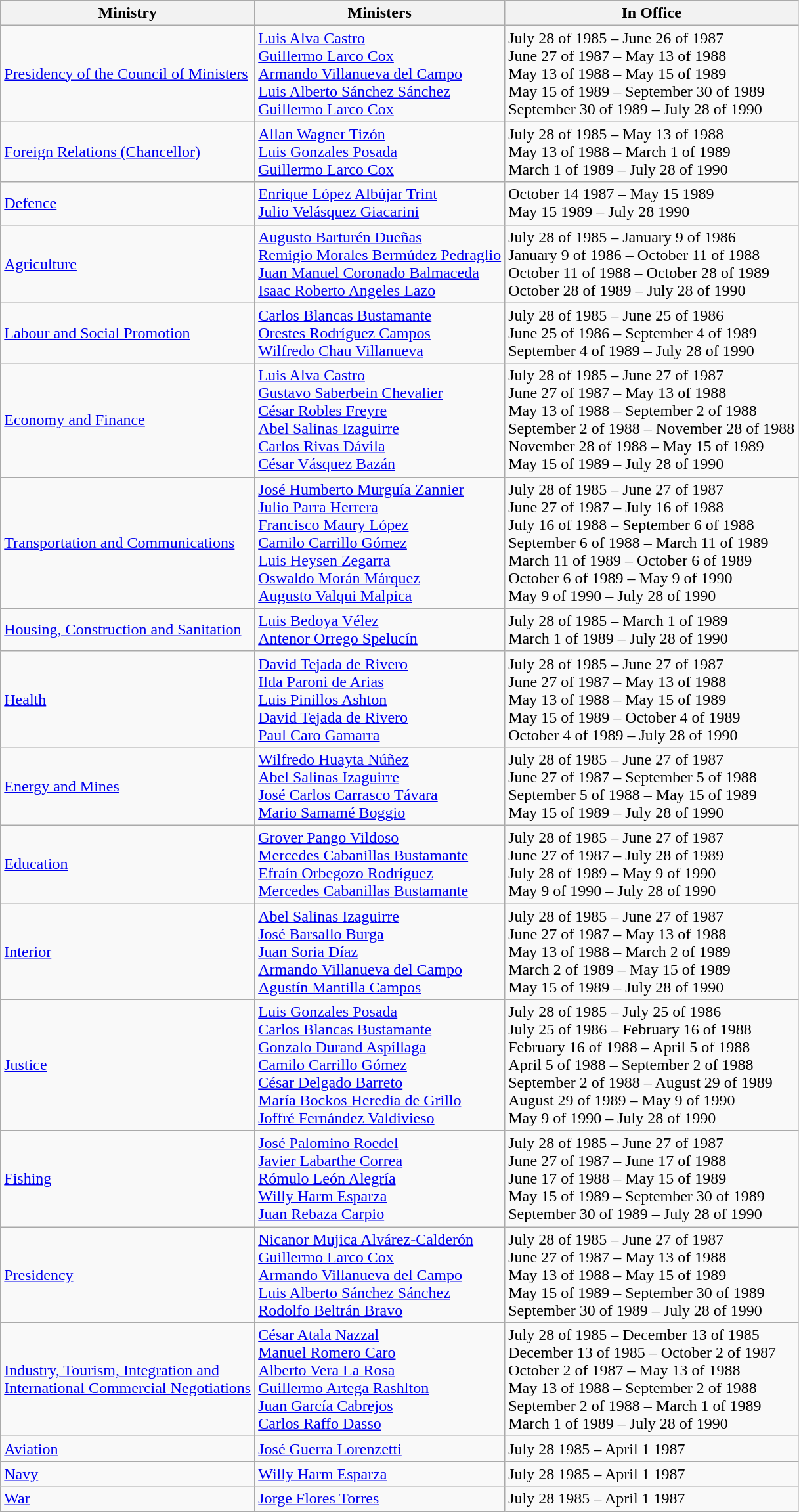<table class="wikitable">
<tr>
<th>Ministry</th>
<th>Ministers</th>
<th>In Office</th>
</tr>
<tr>
<td><a href='#'>Presidency of the Council of Ministers</a></td>
<td><a href='#'>Luis Alva Castro</a><br><a href='#'>Guillermo Larco Cox</a><br><a href='#'>Armando Villanueva del Campo</a><br><a href='#'>Luis Alberto Sánchez Sánchez</a><br><a href='#'>Guillermo Larco Cox</a></td>
<td>July 28 of 1985 –	June 26 of 1987<br>June 27 of 1987 – May 13 of 1988<br>May 13 of 1988 – May 15 of 1989<br>May 15 of 1989 – September 30 of 1989<br>September 30 of 1989 – July 28 of 1990</td>
</tr>
<tr>
<td><a href='#'>Foreign Relations (Chancellor)</a></td>
<td><a href='#'>Allan Wagner Tizón</a><br><a href='#'>Luis Gonzales Posada</a><br><a href='#'>Guillermo Larco Cox</a></td>
<td>July 28 of 1985 – May 13 of 1988<br>May 13 of 1988 – March 1 of 1989<br>March 1 of 1989 – July 28 of 1990</td>
</tr>
<tr>
<td><a href='#'>Defence</a></td>
<td><a href='#'>Enrique López Albújar Trint</a><br><a href='#'>Julio Velásquez Giacarini</a></td>
<td>October 14 1987 – May 15 1989<br>May 15 1989 – July 28 1990</td>
</tr>
<tr>
<td><a href='#'>Agriculture</a></td>
<td><a href='#'>Augusto Barturén Dueñas</a><br><a href='#'>Remigio Morales Bermúdez Pedraglio</a><br><a href='#'>Juan Manuel Coronado Balmaceda</a><br><a href='#'>Isaac Roberto Angeles Lazo</a></td>
<td>July 28 of 1985 – January 9 of 1986<br>January 9 of 1986 – October 11 of 1988<br>October 11 of 1988 – October 28 of 1989<br>October 28 of 1989 – July 28 of 1990</td>
</tr>
<tr>
<td><a href='#'>Labour and Social Promotion</a></td>
<td><a href='#'>Carlos Blancas Bustamante</a><br><a href='#'>Orestes Rodríguez Campos</a><br><a href='#'>Wilfredo Chau Villanueva</a></td>
<td>July 28 of 1985 – June 25 of 1986<br>June 25 of 1986 – September 4 of 1989<br>September 4 of 1989 – July 28 of 1990</td>
</tr>
<tr>
<td><a href='#'>Economy and Finance</a></td>
<td><a href='#'>Luis Alva Castro</a><br><a href='#'>Gustavo Saberbein Chevalier</a><br><a href='#'>César Robles Freyre</a><br><a href='#'>Abel Salinas Izaguirre</a><br><a href='#'>Carlos Rivas Dávila</a><br><a href='#'>César Vásquez Bazán</a></td>
<td>July 28 of 1985 – June 27 of 1987<br>June 27 of 1987 – May 13 of 1988<br>May 13 of 1988 – September 2 of 1988<br>September 2 of 1988 – November 28 of 1988<br>November 28 of 1988 – May 15 of 1989<br>May 15 of 1989 – July 28 of 1990</td>
</tr>
<tr>
<td><a href='#'>Transportation and Communications</a></td>
<td><a href='#'>José Humberto Murguía Zannier</a><br><a href='#'>Julio Parra Herrera</a><br><a href='#'>Francisco Maury López</a><br><a href='#'>Camilo Carrillo Gómez</a><br><a href='#'>Luis Heysen Zegarra</a><br><a href='#'>Oswaldo Morán Márquez</a><br><a href='#'>Augusto Valqui Malpica</a></td>
<td>July 28 of 1985 – June 27 of 1987<br>June 27 of 1987 – July 16 of 1988<br>July 16 of 1988 – September 6 of 1988<br>September 6 of 1988 – March 11 of 1989<br>March 11 of 1989 – October 6 of 1989<br>October 6 of 1989 – May 9 of 1990<br>May 9 of 1990 – July 28 of 1990</td>
</tr>
<tr>
<td><a href='#'>Housing, Construction and Sanitation</a></td>
<td><a href='#'>Luis Bedoya Vélez</a><br><a href='#'>Antenor Orrego Spelucín</a></td>
<td>July 28 of 1985 – March 1 of 1989<br>March 1 of 1989 – July 28 of 1990</td>
</tr>
<tr>
<td><a href='#'>Health</a></td>
<td><a href='#'>David Tejada de Rivero</a><br><a href='#'>Ilda Paroni de Arias</a><br><a href='#'>Luis Pinillos Ashton</a><br><a href='#'>David Tejada de Rivero</a><br><a href='#'>Paul Caro Gamarra</a></td>
<td>July 28 of 1985 – June 27 of 1987<br>June 27 of 1987 – May 13 of 1988<br>May 13 of 1988 – May 15 of 1989<br>May 15 of 1989 – October 4 of 1989<br>October 4 of 1989 – July 28 of 1990</td>
</tr>
<tr>
<td><a href='#'>Energy and Mines</a></td>
<td><a href='#'>Wilfredo Huayta Núñez</a><br><a href='#'>Abel Salinas Izaguirre</a><br><a href='#'>José Carlos Carrasco Távara</a><br><a href='#'>Mario Samamé Boggio</a></td>
<td>July 28 of 1985 – June 27 of 1987<br>June 27 of 1987 – September 5 of 1988<br>September 5 of 1988 – May 15 of 1989<br>May 15 of 1989 – July 28 of 1990</td>
</tr>
<tr>
<td><a href='#'>Education</a></td>
<td><a href='#'>Grover Pango Vildoso</a><br><a href='#'>Mercedes Cabanillas Bustamante</a><br><a href='#'>Efraín Orbegozo Rodríguez</a><br><a href='#'>Mercedes Cabanillas Bustamante</a></td>
<td>July 28 of 1985 – June 27 of 1987<br>June 27 of 1987 – July 28 of 1989<br> July 28 of 1989 – May 9 of 1990<br>May 9 of 1990 – July 28 of 1990</td>
</tr>
<tr>
<td><a href='#'>Interior</a></td>
<td><a href='#'>Abel Salinas Izaguirre</a><br><a href='#'>José Barsallo Burga</a><br><a href='#'>Juan Soria Díaz</a><br><a href='#'>Armando Villanueva del Campo</a><br><a href='#'>Agustín Mantilla Campos</a><br></td>
<td>July 28 of 1985 – June 27 of 1987<br>June 27 of 1987 – May 13 of 1988<br>May 13 of 1988 – March 2 of 1989<br>March 2 of 1989 – May 15 of 1989<br>May 15 of 1989 – July 28 of 1990</td>
</tr>
<tr>
<td><a href='#'>Justice</a></td>
<td><a href='#'>Luis Gonzales Posada</a><br><a href='#'>Carlos Blancas Bustamante</a><br><a href='#'>Gonzalo Durand Aspíllaga</a><br><a href='#'>Camilo Carrillo Gómez</a><br><a href='#'>César Delgado Barreto</a><br><a href='#'>María Bockos Heredia de Grillo</a><br><a href='#'>Joffré Fernández Valdivieso</a></td>
<td>July 28 of 1985 – July 25 of 1986<br>July 25 of 1986 – February 16 of 1988<br>February 16 of 1988 – April 5 of 1988<br>April 5 of 1988 – September 2 of 1988<br>September 2 of 1988 – August 29 of 1989<br>August 29 of 1989 – May 9 of 1990<br>May 9 of 1990 – July 28 of 1990</td>
</tr>
<tr>
<td><a href='#'>Fishing</a></td>
<td><a href='#'>José Palomino Roedel</a><br><a href='#'>Javier Labarthe Correa</a><br><a href='#'>Rómulo León Alegría</a><br><a href='#'>Willy Harm Esparza</a><br><a href='#'>Juan Rebaza Carpio</a></td>
<td>July 28 of 1985 – June 27 of 1987<br>June 27 of 1987 – June 17 of 1988<br>June 17 of 1988 – May 15 of 1989 <br>May 15 of 1989 – September 30 of 1989<br>September 30 of 1989 – July 28 of 1990</td>
</tr>
<tr>
<td><a href='#'>Presidency</a></td>
<td><a href='#'>Nicanor Mujica Alvárez-Calderón</a><br><a href='#'>Guillermo Larco Cox</a><br><a href='#'>Armando Villanueva del Campo</a><br><a href='#'>Luis Alberto Sánchez Sánchez</a><br><a href='#'>Rodolfo Beltrán Bravo</a></td>
<td>July 28 of 1985 – June 27 of 1987<br>June 27 of 1987 – May 13 of 1988<br>May 13 of 1988 – May 15 of 1989<br>May 15 of 1989 – September 30 of 1989<br>September 30 of 1989 – July 28 of 1990</td>
</tr>
<tr>
<td><a href='#'>Industry, Tourism, Integration and<br>International Commercial Negotiations</a></td>
<td><a href='#'>César Atala Nazzal</a><br><a href='#'>Manuel Romero Caro</a><br><a href='#'>Alberto Vera La Rosa</a><br><a href='#'>Guillermo Artega Rashlton</a><br><a href='#'>Juan García Cabrejos</a><br><a href='#'>Carlos Raffo Dasso</a></td>
<td>July 28 of 1985 – December 13 of 1985<br>December 13 of 1985 – October 2 of 1987<br>October 2 of 1987 – May 13 of 1988<br>May 13 of 1988 – September 2 of 1988<br>September 2 of 1988 – March 1 of 1989<br>March 1 of 1989 – July 28 of 1990</td>
</tr>
<tr>
<td><a href='#'>Aviation</a></td>
<td><a href='#'>José Guerra Lorenzetti</a></td>
<td>July 28 1985 – April 1 1987</td>
</tr>
<tr>
<td><a href='#'>Navy</a></td>
<td><a href='#'>Willy Harm Esparza</a></td>
<td>July 28 1985 – April 1 1987</td>
</tr>
<tr>
<td><a href='#'>War</a></td>
<td><a href='#'>Jorge Flores Torres</a></td>
<td>July 28 1985 – April 1 1987</td>
</tr>
</table>
